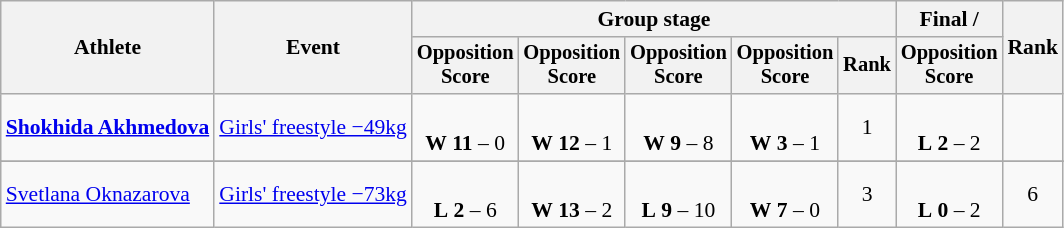<table class="wikitable" style="font-size:90%">
<tr>
<th rowspan=2>Athlete</th>
<th rowspan=2>Event</th>
<th colspan=5>Group stage</th>
<th>Final / </th>
<th rowspan=2>Rank</th>
</tr>
<tr style="font-size:95%">
<th>Opposition<br>Score</th>
<th>Opposition<br>Score</th>
<th>Opposition<br>Score</th>
<th>Opposition<br>Score</th>
<th>Rank</th>
<th>Opposition<br>Score</th>
</tr>
<tr align=center>
<td align=left><strong><a href='#'>Shokhida Akhmedova</a></strong></td>
<td align=left><a href='#'>Girls' freestyle −49kg</a></td>
<td><br><strong>W</strong> <strong>11</strong> – 0 <sup></sup></td>
<td><br><strong>W</strong> <strong>12</strong> – 1 <sup></sup></td>
<td><br><strong>W</strong> <strong>9</strong> – 8 <sup></sup></td>
<td><br><strong>W</strong> <strong>3</strong> – 1 <sup></sup></td>
<td>1 </td>
<td><br><strong>L</strong> <strong>2</strong> – 2 <sup></sup></td>
<td></td>
</tr>
<tr>
</tr>
<tr align=center>
<td align=left><a href='#'>Svetlana Oknazarova</a></td>
<td align=left><a href='#'>Girls' freestyle −73kg</a></td>
<td><br><strong>L</strong> <strong>2</strong> – 6 <sup></sup></td>
<td><br><strong>W</strong> <strong>13</strong> – 2 <sup></sup></td>
<td><br><strong>L</strong> <strong>9</strong> – 10 <sup></sup></td>
<td><br><strong>W</strong> <strong>7</strong> – 0 <sup></sup></td>
<td>3 </td>
<td><br><strong>L</strong> <strong>0</strong> – 2 <sup></sup></td>
<td>6</td>
</tr>
</table>
